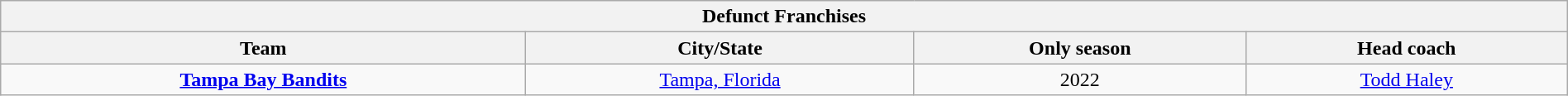<table class="wikitable" style="width:100%">
<tr>
<th colspan="8" style="text-align:center;">Defunct Franchises</th>
</tr>
<tr>
<th>Team</th>
<th>City/State</th>
<th>Only season</th>
<th>Head coach</th>
</tr>
<tr>
<td style="text-align:center;"><strong><a href='#'>Tampa Bay Bandits</a></strong></td>
<td style="text-align:center;"><a href='#'>Tampa, Florida</a></td>
<td style="text-align:center;">2022</td>
<td style="text-align:center;"><a href='#'>Todd Haley</a></td>
</tr>
</table>
